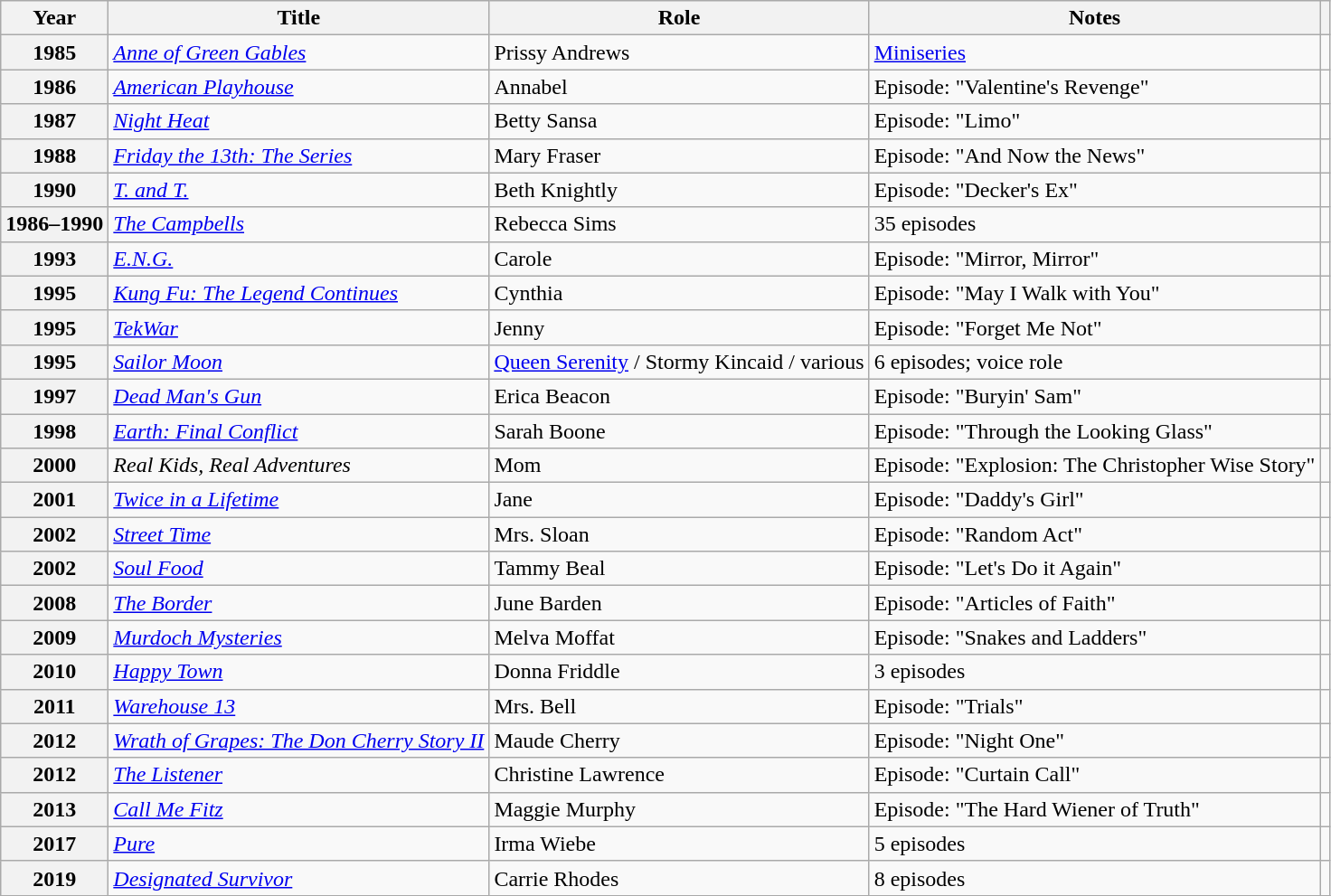<table class="wikitable plainrowheaders sortable" style="margin-right: 0;">
<tr>
<th scope="col">Year</th>
<th scope="col">Title</th>
<th scope="col">Role</th>
<th scope="col" class="unsortable">Notes</th>
<th scope="col" class="unsortable"></th>
</tr>
<tr>
<th scope="row">1985</th>
<td><em><a href='#'>Anne of Green Gables</a></em></td>
<td>Prissy Andrews</td>
<td><a href='#'>Miniseries</a></td>
<td style="text-align:center;"></td>
</tr>
<tr>
<th scope="row">1986</th>
<td><em><a href='#'>American Playhouse</a></em></td>
<td>Annabel</td>
<td>Episode: "Valentine's Revenge"</td>
<td style="text-align:center;"></td>
</tr>
<tr>
<th scope="row">1987</th>
<td><em><a href='#'>Night Heat</a></em></td>
<td>Betty Sansa</td>
<td>Episode: "Limo"</td>
<td style="text-align:center;"></td>
</tr>
<tr>
<th scope="row">1988</th>
<td><em><a href='#'>Friday the 13th: The Series</a></em></td>
<td>Mary Fraser</td>
<td>Episode: "And Now the News"</td>
<td style="text-align:center;"></td>
</tr>
<tr>
<th scope="row">1990</th>
<td><em><a href='#'>T. and T.</a></em></td>
<td>Beth Knightly</td>
<td>Episode: "Decker's Ex"</td>
<td style="text-align:center;"></td>
</tr>
<tr>
<th scope="row">1986–1990</th>
<td data-sort-value="Campbells, The"><em><a href='#'>The Campbells</a></em></td>
<td>Rebecca Sims</td>
<td>35 episodes</td>
<td style="text-align:center;"></td>
</tr>
<tr>
<th scope="row">1993</th>
<td><em><a href='#'>E.N.G.</a></em></td>
<td>Carole</td>
<td>Episode: "Mirror, Mirror"</td>
<td style="text-align:center;"></td>
</tr>
<tr>
<th scope="row">1995</th>
<td><em><a href='#'>Kung Fu: The Legend Continues</a></em></td>
<td>Cynthia</td>
<td>Episode: "May I Walk with You"</td>
<td style="text-align:center;"></td>
</tr>
<tr>
<th scope="row">1995</th>
<td><em><a href='#'>TekWar</a></em></td>
<td>Jenny</td>
<td>Episode: "Forget Me Not"</td>
<td style="text-align:center;"></td>
</tr>
<tr>
<th scope="row">1995</th>
<td><em><a href='#'>Sailor Moon</a></em></td>
<td><a href='#'>Queen Serenity</a> / Stormy Kincaid / various</td>
<td>6 episodes; voice role</td>
<td style="text-align:center;"></td>
</tr>
<tr>
<th scope="row">1997</th>
<td><em><a href='#'>Dead Man's Gun</a></em></td>
<td>Erica Beacon</td>
<td>Episode: "Buryin' Sam"</td>
<td style="text-align:center;"></td>
</tr>
<tr>
<th scope="row">1998</th>
<td><em><a href='#'>Earth: Final Conflict</a></em></td>
<td>Sarah Boone</td>
<td>Episode: "Through the Looking Glass"</td>
<td style="text-align:center;"></td>
</tr>
<tr>
<th scope="row">2000</th>
<td><em>Real Kids, Real Adventures</em></td>
<td>Mom</td>
<td>Episode: "Explosion: The Christopher Wise Story"</td>
<td style="text-align:center;"></td>
</tr>
<tr>
<th scope="row">2001</th>
<td><em><a href='#'>Twice in a Lifetime</a></em></td>
<td>Jane</td>
<td>Episode: "Daddy's Girl"</td>
<td style="text-align:center;"></td>
</tr>
<tr>
<th scope="row">2002</th>
<td><em><a href='#'>Street Time</a></em></td>
<td>Mrs. Sloan</td>
<td>Episode: "Random Act"</td>
<td style="text-align:center;"></td>
</tr>
<tr>
<th scope="row">2002</th>
<td><em><a href='#'>Soul Food</a></em></td>
<td>Tammy Beal</td>
<td>Episode: "Let's Do it Again"</td>
<td style="text-align:center;"></td>
</tr>
<tr>
<th scope="row">2008</th>
<td data-sort-value="Border, The"><em><a href='#'>The Border</a></em></td>
<td>June Barden</td>
<td>Episode: "Articles of Faith"</td>
<td style="text-align:center;"></td>
</tr>
<tr>
<th scope="row">2009</th>
<td><em><a href='#'>Murdoch Mysteries</a></em></td>
<td>Melva Moffat</td>
<td>Episode: "Snakes and Ladders"</td>
<td style="text-align:center;"></td>
</tr>
<tr>
<th scope="row">2010</th>
<td><em><a href='#'>Happy Town</a></em></td>
<td>Donna Friddle</td>
<td>3 episodes</td>
<td style="text-align:center;"></td>
</tr>
<tr>
<th scope="row">2011</th>
<td><em><a href='#'>Warehouse 13</a></em></td>
<td>Mrs. Bell</td>
<td>Episode: "Trials"</td>
<td style="text-align:center;"></td>
</tr>
<tr>
<th scope="row">2012</th>
<td><em><a href='#'>Wrath of Grapes: The Don Cherry Story II</a></em></td>
<td>Maude Cherry</td>
<td>Episode: "Night One"</td>
<td style="text-align:center;"></td>
</tr>
<tr>
<th scope="row">2012</th>
<td data-sort-value="Listener, The"><em><a href='#'>The Listener</a></em></td>
<td>Christine Lawrence</td>
<td>Episode: "Curtain Call"</td>
<td style="text-align:center;"></td>
</tr>
<tr>
<th scope="row">2013</th>
<td><em><a href='#'>Call Me Fitz</a></em></td>
<td>Maggie Murphy</td>
<td>Episode: "The Hard Wiener of Truth"</td>
<td style="text-align:center;"></td>
</tr>
<tr>
<th scope="row">2017</th>
<td><em><a href='#'>Pure</a></em></td>
<td>Irma Wiebe</td>
<td>5 episodes</td>
<td style="text-align:center;"></td>
</tr>
<tr>
<th scope="row">2019</th>
<td><em><a href='#'>Designated Survivor</a></em></td>
<td>Carrie Rhodes</td>
<td>8 episodes</td>
<td style="text-align:center;"></td>
</tr>
<tr>
</tr>
</table>
